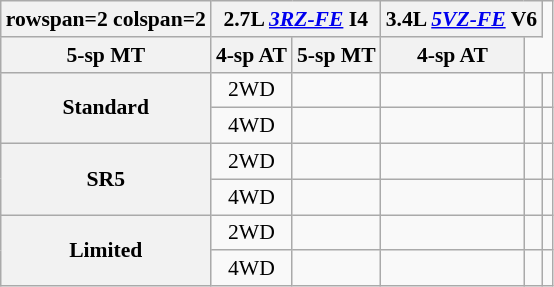<table class="wikitable" style="font-size:90%;text-align:center;">
<tr>
<th>rowspan=2 colspan=2 </th>
<th colspan=2>2.7L <a href='#'><em>3RZ-FE</em></a> I4</th>
<th colspan=2>3.4L <a href='#'><em>5VZ-FE</em></a> V6</th>
</tr>
<tr>
<th>5-sp MT</th>
<th>4-sp AT</th>
<th>5-sp MT</th>
<th>4-sp AT</th>
</tr>
<tr>
<th rowspan=2>Standard</th>
<td>2WD</td>
<td></td>
<td></td>
<td></td>
<td></td>
</tr>
<tr>
<td>4WD</td>
<td></td>
<td></td>
<td></td>
<td></td>
</tr>
<tr>
<th rowspan=2>SR5</th>
<td>2WD</td>
<td></td>
<td></td>
<td></td>
<td></td>
</tr>
<tr>
<td>4WD</td>
<td></td>
<td></td>
<td></td>
<td></td>
</tr>
<tr>
<th rowspan=2>Limited</th>
<td>2WD</td>
<td></td>
<td></td>
<td></td>
<td></td>
</tr>
<tr>
<td>4WD</td>
<td></td>
<td></td>
<td></td>
<td></td>
</tr>
</table>
